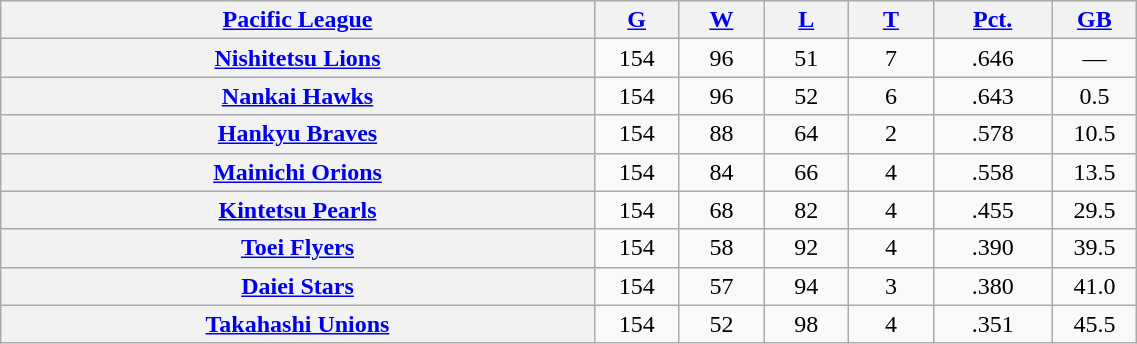<table class="wikitable plainrowheaders" width="60%" style="text-align:center;">
<tr>
<th scope="col" width="35%"><a href='#'>Pacific League</a></th>
<th scope="col" width="5%"><a href='#'>G</a></th>
<th scope="col" width="5%"><a href='#'>W</a></th>
<th scope="col" width="5%"><a href='#'>L</a></th>
<th scope="col" width="5%"><a href='#'>T</a></th>
<th scope="col" width="7%"><a href='#'>Pct.</a></th>
<th scope="col" width="5%"><a href='#'>GB</a></th>
</tr>
<tr>
<th scope="row" style="text-align:center;"><a href='#'>Nishitetsu Lions</a></th>
<td>154</td>
<td>96</td>
<td>51</td>
<td>7</td>
<td>.646</td>
<td>—</td>
</tr>
<tr>
<th scope="row" style="text-align:center;"><a href='#'>Nankai Hawks</a></th>
<td>154</td>
<td>96</td>
<td>52</td>
<td>6</td>
<td>.643</td>
<td>0.5</td>
</tr>
<tr>
<th scope="row" style="text-align:center;"><a href='#'>Hankyu Braves</a></th>
<td>154</td>
<td>88</td>
<td>64</td>
<td>2</td>
<td>.578</td>
<td>10.5</td>
</tr>
<tr>
<th scope="row" style="text-align:center;"><a href='#'>Mainichi Orions</a></th>
<td>154</td>
<td>84</td>
<td>66</td>
<td>4</td>
<td>.558</td>
<td>13.5</td>
</tr>
<tr>
<th scope="row" style="text-align:center;"><a href='#'>Kintetsu Pearls</a></th>
<td>154</td>
<td>68</td>
<td>82</td>
<td>4</td>
<td>.455</td>
<td>29.5</td>
</tr>
<tr>
<th scope="row" style="text-align:center;"><a href='#'>Toei Flyers</a></th>
<td>154</td>
<td>58</td>
<td>92</td>
<td>4</td>
<td>.390</td>
<td>39.5</td>
</tr>
<tr>
<th scope="row" style="text-align:center;"><a href='#'>Daiei Stars</a></th>
<td>154</td>
<td>57</td>
<td>94</td>
<td>3</td>
<td>.380</td>
<td>41.0</td>
</tr>
<tr>
<th scope="row" style="text-align:center;"><a href='#'>Takahashi Unions</a></th>
<td>154</td>
<td>52</td>
<td>98</td>
<td>4</td>
<td>.351</td>
<td>45.5</td>
</tr>
</table>
